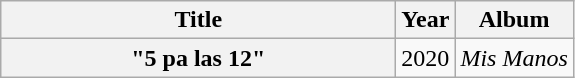<table class="wikitable plainrowheaders" style="text-align:center;">
<tr>
<th scope="col" style="width:16em;">Title</th>
<th scope="col">Year</th>
<th scope="col">Album</th>
</tr>
<tr>
<th scope="row">"5 pa las 12"</th>
<td>2020</td>
<td><em>Mis Manos</em></td>
</tr>
</table>
